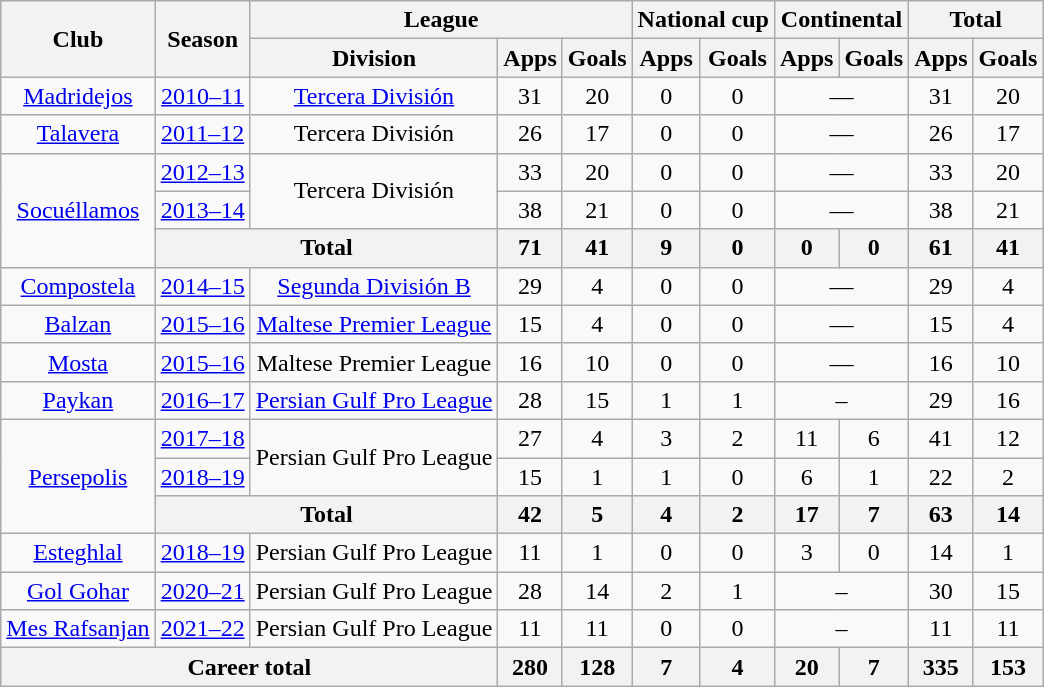<table class="wikitable" style="text-align:center">
<tr>
<th rowspan="2">Club</th>
<th rowspan="2">Season</th>
<th colspan="3">League</th>
<th colspan="2">National cup</th>
<th colspan="2">Continental</th>
<th colspan="2">Total</th>
</tr>
<tr>
<th>Division</th>
<th>Apps</th>
<th>Goals</th>
<th>Apps</th>
<th>Goals</th>
<th>Apps</th>
<th>Goals</th>
<th>Apps</th>
<th>Goals</th>
</tr>
<tr>
<td><a href='#'>Madridejos</a></td>
<td><a href='#'>2010–11</a></td>
<td><a href='#'>Tercera División</a></td>
<td>31</td>
<td>20</td>
<td>0</td>
<td>0</td>
<td colspan="2">—</td>
<td>31</td>
<td>20</td>
</tr>
<tr>
<td><a href='#'>Talavera</a></td>
<td><a href='#'>2011–12</a></td>
<td>Tercera División</td>
<td>26</td>
<td>17</td>
<td>0</td>
<td>0</td>
<td colspan="2">—</td>
<td>26</td>
<td>17</td>
</tr>
<tr>
<td rowspan="3"><a href='#'>Socuéllamos</a></td>
<td><a href='#'>2012–13</a></td>
<td rowspan="2">Tercera División</td>
<td>33</td>
<td>20</td>
<td>0</td>
<td>0</td>
<td colspan="2">—</td>
<td>33</td>
<td>20</td>
</tr>
<tr>
<td><a href='#'>2013–14</a></td>
<td>38</td>
<td>21</td>
<td>0</td>
<td>0</td>
<td colspan="2">—</td>
<td>38</td>
<td>21</td>
</tr>
<tr>
<th colspan="2">Total</th>
<th>71</th>
<th>41</th>
<th>9</th>
<th>0</th>
<th>0</th>
<th>0</th>
<th>61</th>
<th>41</th>
</tr>
<tr>
<td><a href='#'>Compostela</a></td>
<td><a href='#'>2014–15</a></td>
<td><a href='#'>Segunda División B</a></td>
<td>29</td>
<td>4</td>
<td>0</td>
<td>0</td>
<td colspan="2">—</td>
<td>29</td>
<td>4</td>
</tr>
<tr>
<td><a href='#'>Balzan</a></td>
<td><a href='#'>2015–16</a></td>
<td><a href='#'>Maltese Premier League</a></td>
<td>15</td>
<td>4</td>
<td>0</td>
<td>0</td>
<td colspan="2">—</td>
<td>15</td>
<td>4</td>
</tr>
<tr>
<td><a href='#'>Mosta</a></td>
<td><a href='#'>2015–16</a></td>
<td>Maltese Premier League</td>
<td>16</td>
<td>10</td>
<td>0</td>
<td>0</td>
<td colspan="2">—</td>
<td>16</td>
<td>10</td>
</tr>
<tr>
<td><a href='#'>Paykan</a></td>
<td><a href='#'>2016–17</a></td>
<td><a href='#'>Persian Gulf Pro League</a></td>
<td>28</td>
<td>15</td>
<td>1</td>
<td>1</td>
<td colspan="2">–</td>
<td>29</td>
<td>16</td>
</tr>
<tr>
<td rowspan="3"><a href='#'>Persepolis</a></td>
<td><a href='#'>2017–18</a></td>
<td rowspan="2">Persian Gulf Pro League</td>
<td>27</td>
<td>4</td>
<td>3</td>
<td>2</td>
<td>11</td>
<td>6</td>
<td>41</td>
<td>12</td>
</tr>
<tr>
<td><a href='#'>2018–19</a></td>
<td>15</td>
<td>1</td>
<td>1</td>
<td>0</td>
<td>6</td>
<td>1</td>
<td>22</td>
<td>2</td>
</tr>
<tr>
<th colspan="2">Total</th>
<th>42</th>
<th>5</th>
<th>4</th>
<th>2</th>
<th>17</th>
<th>7</th>
<th>63</th>
<th>14</th>
</tr>
<tr>
<td><a href='#'>Esteghlal</a></td>
<td><a href='#'>2018–19</a></td>
<td>Persian Gulf Pro League</td>
<td>11</td>
<td>1</td>
<td>0</td>
<td>0</td>
<td>3</td>
<td>0</td>
<td>14</td>
<td>1</td>
</tr>
<tr>
<td><a href='#'>Gol Gohar</a></td>
<td><a href='#'>2020–21</a></td>
<td>Persian Gulf Pro League</td>
<td>28</td>
<td>14</td>
<td>2</td>
<td>1</td>
<td colspan="2">–</td>
<td>30</td>
<td>15</td>
</tr>
<tr>
<td><a href='#'>Mes Rafsanjan</a></td>
<td><a href='#'>2021–22</a></td>
<td>Persian Gulf Pro League</td>
<td>11</td>
<td>11</td>
<td>0</td>
<td>0</td>
<td colspan="2">–</td>
<td>11</td>
<td>11</td>
</tr>
<tr>
<th colspan="3">Career total</th>
<th>280</th>
<th>128</th>
<th>7</th>
<th>4</th>
<th>20</th>
<th>7</th>
<th>335</th>
<th>153</th>
</tr>
</table>
